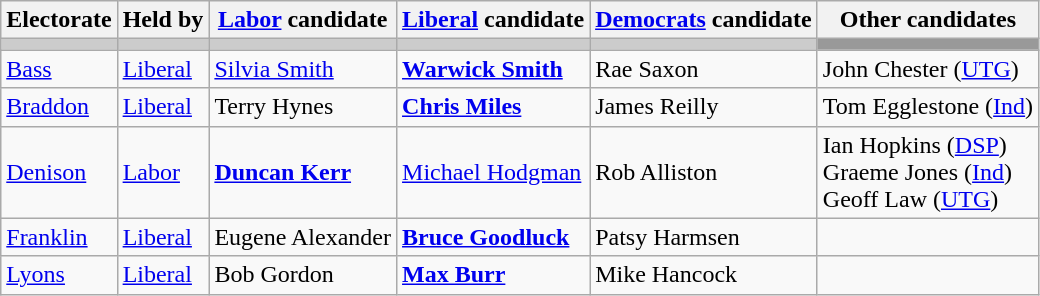<table class="wikitable">
<tr>
<th>Electorate</th>
<th>Held by</th>
<th><a href='#'>Labor</a> candidate</th>
<th><a href='#'>Liberal</a> candidate</th>
<th><a href='#'>Democrats</a> candidate</th>
<th>Other candidates</th>
</tr>
<tr bgcolor="#cccccc">
<td></td>
<td></td>
<td></td>
<td></td>
<td></td>
<td bgcolor="#999999"></td>
</tr>
<tr>
<td><a href='#'>Bass</a></td>
<td><a href='#'>Liberal</a></td>
<td><a href='#'>Silvia Smith</a></td>
<td><strong><a href='#'>Warwick Smith</a></strong></td>
<td>Rae Saxon</td>
<td>John Chester (<a href='#'>UTG</a>)</td>
</tr>
<tr>
<td><a href='#'>Braddon</a></td>
<td><a href='#'>Liberal</a></td>
<td>Terry Hynes</td>
<td><strong><a href='#'>Chris Miles</a></strong></td>
<td>James Reilly</td>
<td>Tom Egglestone (<a href='#'>Ind</a>)</td>
</tr>
<tr>
<td><a href='#'>Denison</a></td>
<td><a href='#'>Labor</a></td>
<td><strong><a href='#'>Duncan Kerr</a></strong></td>
<td><a href='#'>Michael Hodgman</a></td>
<td>Rob Alliston</td>
<td>Ian Hopkins (<a href='#'>DSP</a>)<br>Graeme Jones (<a href='#'>Ind</a>)<br>Geoff Law (<a href='#'>UTG</a>)</td>
</tr>
<tr>
<td><a href='#'>Franklin</a></td>
<td><a href='#'>Liberal</a></td>
<td>Eugene Alexander</td>
<td><strong><a href='#'>Bruce Goodluck</a></strong></td>
<td>Patsy Harmsen</td>
<td></td>
</tr>
<tr>
<td><a href='#'>Lyons</a></td>
<td><a href='#'>Liberal</a></td>
<td>Bob Gordon</td>
<td><strong><a href='#'>Max Burr</a></strong></td>
<td>Mike Hancock</td>
<td></td>
</tr>
</table>
